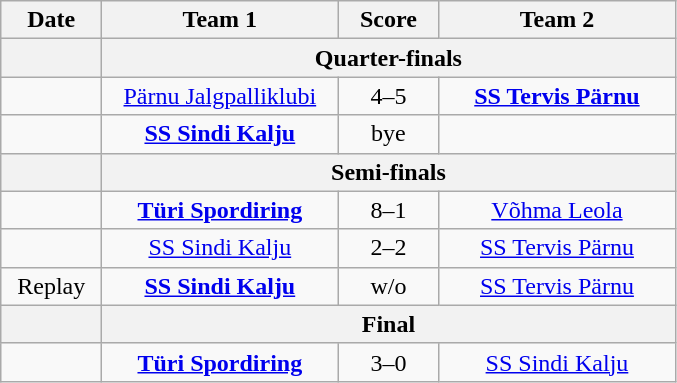<table class="wikitable" style="text-align: center">
<tr>
<th width=60px>Date</th>
<th width=150px>Team 1</th>
<th width=60px>Score</th>
<th width=150px>Team 2</th>
</tr>
<tr>
<th></th>
<th colspan=3>Quarter-finals</th>
</tr>
<tr>
<td></td>
<td><a href='#'>Pärnu Jalgpalliklubi</a></td>
<td>4–5</td>
<td><strong><a href='#'>SS Tervis Pärnu</a></strong></td>
</tr>
<tr>
<td></td>
<td><strong><a href='#'>SS Sindi Kalju</a></strong></td>
<td>bye</td>
<td></td>
</tr>
<tr>
<th></th>
<th colspan=3>Semi-finals</th>
</tr>
<tr>
<td></td>
<td><strong><a href='#'>Türi Spordiring</a></strong></td>
<td>8–1</td>
<td><a href='#'>Võhma Leola</a></td>
</tr>
<tr>
<td></td>
<td><a href='#'>SS Sindi Kalju</a></td>
<td>2–2</td>
<td><a href='#'>SS Tervis Pärnu</a></td>
</tr>
<tr>
<td>Replay</td>
<td><strong><a href='#'>SS Sindi Kalju</a></strong></td>
<td>w/o</td>
<td><a href='#'>SS Tervis Pärnu</a></td>
</tr>
<tr>
<th></th>
<th colspan=3>Final</th>
</tr>
<tr>
<td></td>
<td><strong><a href='#'>Türi Spordiring</a></strong></td>
<td>3–0</td>
<td><a href='#'>SS Sindi Kalju</a></td>
</tr>
</table>
